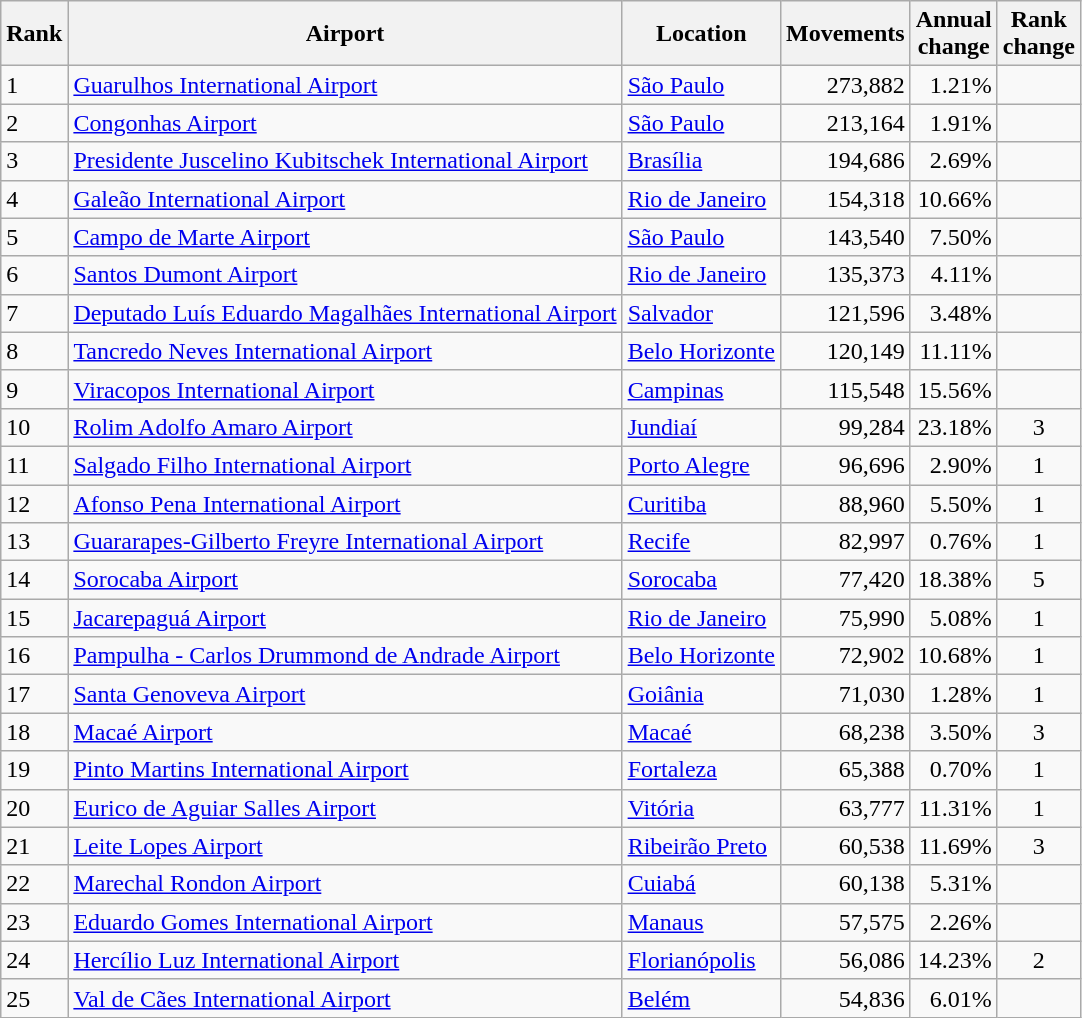<table class="wikitable sortable">
<tr>
<th>Rank</th>
<th>Airport</th>
<th>Location</th>
<th>Movements</th>
<th>Annual<br>change</th>
<th>Rank<br>change</th>
</tr>
<tr>
<td>1</td>
<td><a href='#'>Guarulhos International Airport</a></td>
<td><a href='#'>São Paulo</a></td>
<td align="right">273,882</td>
<td align="right">1.21%</td>
<td style="text-align:center;"></td>
</tr>
<tr>
<td>2</td>
<td><a href='#'>Congonhas Airport</a></td>
<td><a href='#'>São Paulo</a></td>
<td align="right">213,164</td>
<td align="right">1.91%</td>
<td style="text-align:center;"></td>
</tr>
<tr>
<td>3</td>
<td><a href='#'>Presidente Juscelino Kubitschek International Airport</a></td>
<td><a href='#'>Brasília</a></td>
<td align="right">194,686</td>
<td align="right">2.69%</td>
<td style="text-align:center;"></td>
</tr>
<tr>
<td>4</td>
<td><a href='#'>Galeão International Airport</a></td>
<td><a href='#'>Rio de Janeiro</a></td>
<td align="right">154,318</td>
<td align="right">10.66%</td>
<td style="text-align:center;"></td>
</tr>
<tr>
<td>5</td>
<td><a href='#'>Campo de Marte Airport</a></td>
<td><a href='#'>São Paulo</a></td>
<td align="right">143,540</td>
<td align="right">7.50%</td>
<td style="text-align:center;"></td>
</tr>
<tr>
<td>6</td>
<td><a href='#'>Santos Dumont Airport</a></td>
<td><a href='#'>Rio de Janeiro</a></td>
<td align="right">135,373</td>
<td align="right">4.11%</td>
<td style="text-align:center;"></td>
</tr>
<tr>
<td>7</td>
<td><a href='#'>Deputado Luís Eduardo Magalhães International Airport</a></td>
<td><a href='#'>Salvador</a></td>
<td align="right">121,596</td>
<td align="right">3.48%</td>
<td style="text-align:center;"></td>
</tr>
<tr>
<td>8</td>
<td><a href='#'>Tancredo Neves International Airport</a></td>
<td><a href='#'>Belo Horizonte</a></td>
<td align="right">120,149</td>
<td align="right">11.11%</td>
<td style="text-align:center;"></td>
</tr>
<tr>
<td>9</td>
<td><a href='#'>Viracopos International Airport</a></td>
<td><a href='#'>Campinas</a></td>
<td align="right">115,548</td>
<td align="right">15.56%</td>
<td style="text-align:center;"></td>
</tr>
<tr>
<td>10</td>
<td><a href='#'>Rolim Adolfo Amaro Airport</a></td>
<td><a href='#'>Jundiaí</a></td>
<td align="right">99,284</td>
<td align="right">23.18%</td>
<td style="text-align:center;">3</td>
</tr>
<tr>
<td>11</td>
<td><a href='#'>Salgado Filho International Airport</a></td>
<td><a href='#'>Porto Alegre</a></td>
<td align="right">96,696</td>
<td align="right">2.90%</td>
<td style="text-align:center;">1</td>
</tr>
<tr>
<td>12</td>
<td><a href='#'>Afonso Pena International Airport</a></td>
<td><a href='#'>Curitiba</a></td>
<td align="right">88,960</td>
<td align="right">5.50%</td>
<td style="text-align:center;">1</td>
</tr>
<tr>
<td>13</td>
<td><a href='#'>Guararapes-Gilberto Freyre International Airport</a></td>
<td><a href='#'>Recife</a></td>
<td align="right">82,997</td>
<td align="right">0.76%</td>
<td style="text-align:center;">1</td>
</tr>
<tr>
<td>14</td>
<td><a href='#'>Sorocaba Airport</a></td>
<td><a href='#'>Sorocaba</a></td>
<td align="right">77,420</td>
<td align="right">18.38%</td>
<td style="text-align:center;">5</td>
</tr>
<tr>
<td>15</td>
<td><a href='#'>Jacarepaguá Airport</a></td>
<td><a href='#'>Rio de Janeiro</a></td>
<td align="right">75,990</td>
<td align="right">5.08%</td>
<td style="text-align:center;">1</td>
</tr>
<tr>
<td>16</td>
<td><a href='#'>Pampulha - Carlos Drummond de Andrade Airport</a></td>
<td><a href='#'>Belo Horizonte</a></td>
<td align="right">72,902</td>
<td align="right">10.68%</td>
<td style="text-align:center;">1</td>
</tr>
<tr>
<td>17</td>
<td><a href='#'>Santa Genoveva Airport</a></td>
<td><a href='#'>Goiânia</a></td>
<td align="right">71,030</td>
<td align="right">1.28%</td>
<td style="text-align:center;">1</td>
</tr>
<tr>
<td>18</td>
<td><a href='#'>Macaé Airport</a></td>
<td><a href='#'>Macaé</a></td>
<td align="right">68,238</td>
<td align="right">3.50%</td>
<td style="text-align:center;">3</td>
</tr>
<tr>
<td>19</td>
<td><a href='#'>Pinto Martins International Airport</a></td>
<td><a href='#'>Fortaleza</a></td>
<td align="right">65,388</td>
<td align="right">0.70%</td>
<td style="text-align:center;">1</td>
</tr>
<tr>
<td>20</td>
<td><a href='#'>Eurico de Aguiar Salles Airport</a></td>
<td><a href='#'>Vitória</a></td>
<td align="right">63,777</td>
<td align="right">11.31%</td>
<td style="text-align:center;">1</td>
</tr>
<tr>
<td>21</td>
<td><a href='#'>Leite Lopes Airport</a></td>
<td><a href='#'>Ribeirão Preto</a></td>
<td align="right">60,538</td>
<td align="right">11.69%</td>
<td style="text-align:center;">3</td>
</tr>
<tr>
<td>22</td>
<td><a href='#'>Marechal Rondon Airport</a></td>
<td><a href='#'>Cuiabá</a></td>
<td align="right">60,138</td>
<td align="right">5.31%</td>
<td style="text-align:center;"></td>
</tr>
<tr>
<td>23</td>
<td><a href='#'>Eduardo Gomes International Airport</a></td>
<td><a href='#'>Manaus</a></td>
<td align="right">57,575</td>
<td align="right">2.26%</td>
<td style="text-align:center;"></td>
</tr>
<tr>
<td>24</td>
<td><a href='#'>Hercílio Luz International Airport</a></td>
<td><a href='#'>Florianópolis</a></td>
<td align="right">56,086</td>
<td align="right">14.23%</td>
<td style="text-align:center;">2</td>
</tr>
<tr>
<td>25</td>
<td><a href='#'>Val de Cães International Airport</a></td>
<td><a href='#'>Belém</a></td>
<td align="right">54,836</td>
<td align="right">6.01%</td>
<td style="text-align:center;"></td>
</tr>
</table>
